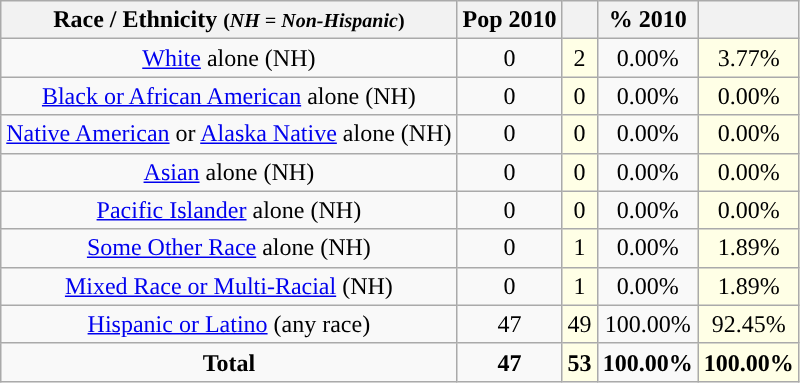<table class="wikitable" style="text-align:center;">
<tr>
<th>Race / Ethnicity <small>(<em>NH = Non-Hispanic</em>)</small></th>
<th>Pop 2010</th>
<th></th>
<th>% 2010</th>
<th></th>
</tr>
<tr>
<td><a href='#'>White</a> alone (NH)</td>
<td>0</td>
<td style='background: #ffffe6;'>2</td>
<td>0.00%</td>
<td style='background: #ffffe6;'>3.77%</td>
</tr>
<tr>
<td><a href='#'>Black or African American</a> alone (NH)</td>
<td>0</td>
<td style='background: #ffffe6;'>0</td>
<td>0.00%</td>
<td style='background: #ffffe6;'>0.00%</td>
</tr>
<tr>
<td><a href='#'>Native American</a> or <a href='#'>Alaska Native</a> alone (NH)</td>
<td>0</td>
<td style='background: #ffffe6;'>0</td>
<td>0.00%</td>
<td style='background: #ffffe6;'>0.00%</td>
</tr>
<tr>
<td><a href='#'>Asian</a> alone (NH)</td>
<td>0</td>
<td style='background: #ffffe6;'>0</td>
<td>0.00%</td>
<td style='background: #ffffe6;'>0.00%</td>
</tr>
<tr>
<td><a href='#'>Pacific Islander</a> alone (NH)</td>
<td>0</td>
<td style='background: #ffffe6;'>0</td>
<td>0.00%</td>
<td style='background: #ffffe6;'>0.00%</td>
</tr>
<tr>
<td><a href='#'>Some Other Race</a> alone (NH)</td>
<td>0</td>
<td style='background: #ffffe6;'>1</td>
<td>0.00%</td>
<td style='background: #ffffe6;'>1.89%</td>
</tr>
<tr>
<td><a href='#'>Mixed Race or Multi-Racial</a> (NH)</td>
<td>0</td>
<td style='background: #ffffe6;'>1</td>
<td>0.00%</td>
<td style='background: #ffffe6;'>1.89%</td>
</tr>
<tr>
<td><a href='#'>Hispanic or Latino</a> (any race)</td>
<td>47</td>
<td style='background: #ffffe6;'>49</td>
<td>100.00%</td>
<td style='background: #ffffe6;'>92.45%</td>
</tr>
<tr>
<td><strong>Total</strong></td>
<td><strong>47</strong></td>
<td style='background: #ffffe6;'><strong>53</strong></td>
<td><strong>100.00%</strong></td>
<td style='background: #ffffe6;'><strong>100.00%</strong></td>
</tr>
</table>
